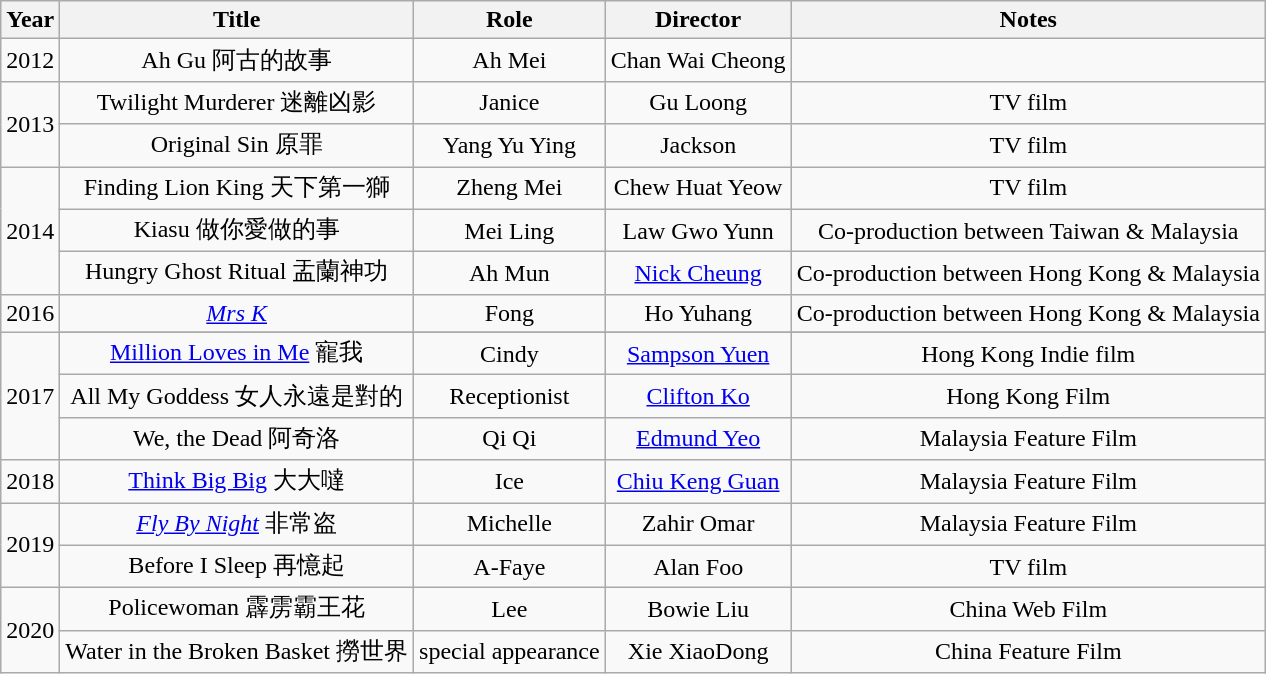<table class="wikitable sortable">
<tr>
<th>Year</th>
<th>Title</th>
<th>Role</th>
<th>Director</th>
<th class="unsortable">Notes</th>
</tr>
<tr align=center>
<td>2012</td>
<td>Ah Gu 阿古的故事</td>
<td>Ah Mei</td>
<td>Chan Wai Cheong</td>
<td></td>
</tr>
<tr align=center>
<td rowspan=2>2013</td>
<td>Twilight Murderer 迷離凶影</td>
<td>Janice</td>
<td>Gu Loong</td>
<td>TV film</td>
</tr>
<tr align=center>
<td>Original Sin 原罪</td>
<td>Yang Yu Ying</td>
<td>Jackson</td>
<td>TV film</td>
</tr>
<tr align=center>
<td rowspan=3>2014</td>
<td>Finding Lion King 天下第一獅</td>
<td>Zheng Mei</td>
<td>Chew Huat Yeow</td>
<td>TV film</td>
</tr>
<tr align=center>
<td>Kiasu 做你愛做的事</td>
<td>Mei Ling</td>
<td>Law Gwo Yunn</td>
<td>Co-production between Taiwan & Malaysia</td>
</tr>
<tr align=center>
<td>Hungry Ghost Ritual 盂蘭神功</td>
<td>Ah Mun</td>
<td><a href='#'>Nick Cheung</a></td>
<td>Co-production between Hong Kong & Malaysia</td>
</tr>
<tr align=center>
<td rowspan=1>2016</td>
<td><em><a href='#'>Mrs K</a></em></td>
<td>Fong</td>
<td>Ho Yuhang</td>
<td>Co-production between Hong Kong & Malaysia</td>
</tr>
<tr align=center>
<td rowspan=4>2017</td>
</tr>
<tr align=center>
<td><a href='#'>Million Loves in Me</a> 寵我</td>
<td>Cindy</td>
<td><a href='#'>Sampson Yuen</a></td>
<td>Hong Kong Indie film</td>
</tr>
<tr align=center>
<td>All My Goddess 女人永遠是對的</td>
<td>Receptionist</td>
<td><a href='#'>Clifton Ko</a></td>
<td>Hong Kong Film</td>
</tr>
<tr align=center>
<td>We, the Dead 阿奇洛</td>
<td>Qi Qi</td>
<td><a href='#'>Edmund Yeo</a></td>
<td>Malaysia Feature Film</td>
</tr>
<tr align=center>
<td>2018</td>
<td><a href='#'>Think Big Big</a> 大大噠</td>
<td>Ice</td>
<td><a href='#'>Chiu Keng Guan</a></td>
<td>Malaysia Feature Film</td>
</tr>
<tr align=center>
<td rowspan=2>2019</td>
<td><em><a href='#'>Fly By Night</a></em> 非常盗</td>
<td>Michelle</td>
<td>Zahir Omar</td>
<td>Malaysia Feature Film</td>
</tr>
<tr align=center>
<td>Before I Sleep 再憶起</td>
<td>A-Faye</td>
<td>Alan Foo</td>
<td>TV film</td>
</tr>
<tr align=center>
<td rowspan=2>2020</td>
<td>Policewoman 霹雳霸王花</td>
<td>Lee</td>
<td>Bowie Liu</td>
<td>China Web Film</td>
</tr>
<tr align=center>
<td>Water in the Broken Basket 撈世界</td>
<td>special appearance</td>
<td>Xie XiaoDong</td>
<td>China Feature Film</td>
</tr>
</table>
